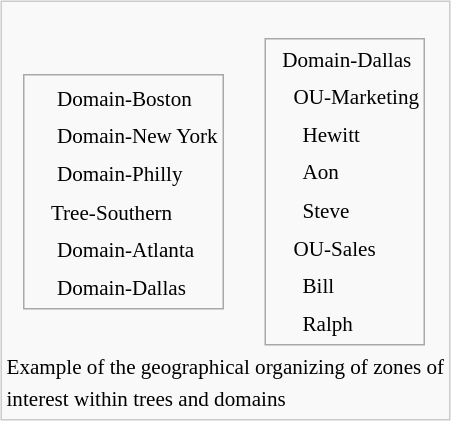<table style="width:300px; float:right; border:1px solid #ccc; background:#f9f9f9; font-size:88%; line-height:1.5em; margin:5px;">
<tr>
<td><br><table style="margin:auto; border:1px solid darkgrey;">
<tr>
</tr>
<tr>
<td> </td>
<td> </td>
<td></td>
<td>Domain-Boston</td>
</tr>
<tr>
<td> </td>
<td> </td>
<td></td>
<td>Domain-New York</td>
</tr>
<tr>
<td> </td>
<td> </td>
<td></td>
<td>Domain-Philly</td>
</tr>
<tr>
<td> </td>
<td></td>
<td colspan="2">Tree-Southern</td>
</tr>
<tr>
<td> </td>
<td> </td>
<td></td>
<td>Domain-Atlanta</td>
</tr>
<tr>
<td> </td>
<td> </td>
<td></td>
<td>Domain-Dallas</td>
</tr>
</table>
</td>
<td><br><table style="margin:auto; border:1px solid darkgrey;">
<tr>
<td></td>
<td colspan="3">Domain-Dallas</td>
</tr>
<tr>
<td> </td>
<td></td>
<td colspan="2">OU-Marketing</td>
</tr>
<tr>
<td> </td>
<td> </td>
<td></td>
<td>Hewitt</td>
</tr>
<tr>
<td> </td>
<td> </td>
<td></td>
<td>Aon</td>
</tr>
<tr>
<td> </td>
<td> </td>
<td></td>
<td>Steve</td>
</tr>
<tr>
<td> </td>
<td></td>
<td colspan="2">OU-Sales</td>
</tr>
<tr>
<td> </td>
<td> </td>
<td></td>
<td>Bill</td>
</tr>
<tr>
<td> </td>
<td> </td>
<td></td>
<td>Ralph</td>
</tr>
</table>
</td>
</tr>
<tr>
<td colspan="2">Example of the geographical organizing of zones of interest within trees and domains</td>
</tr>
</table>
